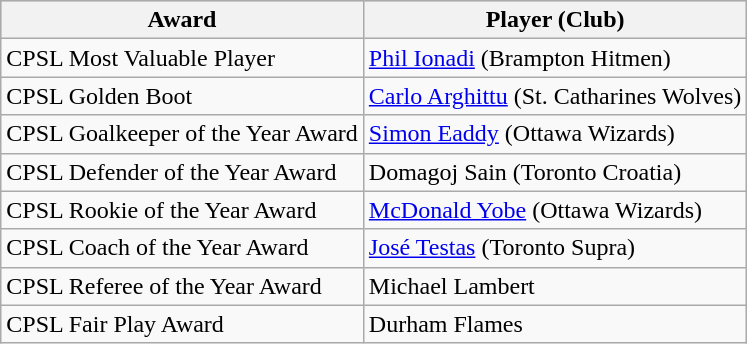<table class="wikitable">
<tr style="background:#cccccc;">
<th>Award</th>
<th>Player (Club)</th>
</tr>
<tr>
<td>CPSL Most Valuable Player</td>
<td><a href='#'>Phil Ionadi</a> (Brampton Hitmen)</td>
</tr>
<tr>
<td>CPSL Golden Boot</td>
<td><a href='#'>Carlo Arghittu</a> (St. Catharines Wolves)</td>
</tr>
<tr>
<td>CPSL Goalkeeper of the Year Award</td>
<td><a href='#'>Simon Eaddy</a> (Ottawa Wizards)</td>
</tr>
<tr>
<td>CPSL Defender of the Year Award</td>
<td>Domagoj Sain (Toronto Croatia)</td>
</tr>
<tr>
<td>CPSL Rookie of the Year Award</td>
<td><a href='#'>McDonald Yobe</a> (Ottawa Wizards)</td>
</tr>
<tr>
<td>CPSL Coach of the Year Award</td>
<td><a href='#'>José Testas</a> (Toronto Supra)</td>
</tr>
<tr>
<td>CPSL Referee of the Year Award</td>
<td>Michael Lambert</td>
</tr>
<tr>
<td>CPSL Fair Play Award</td>
<td>Durham Flames</td>
</tr>
</table>
